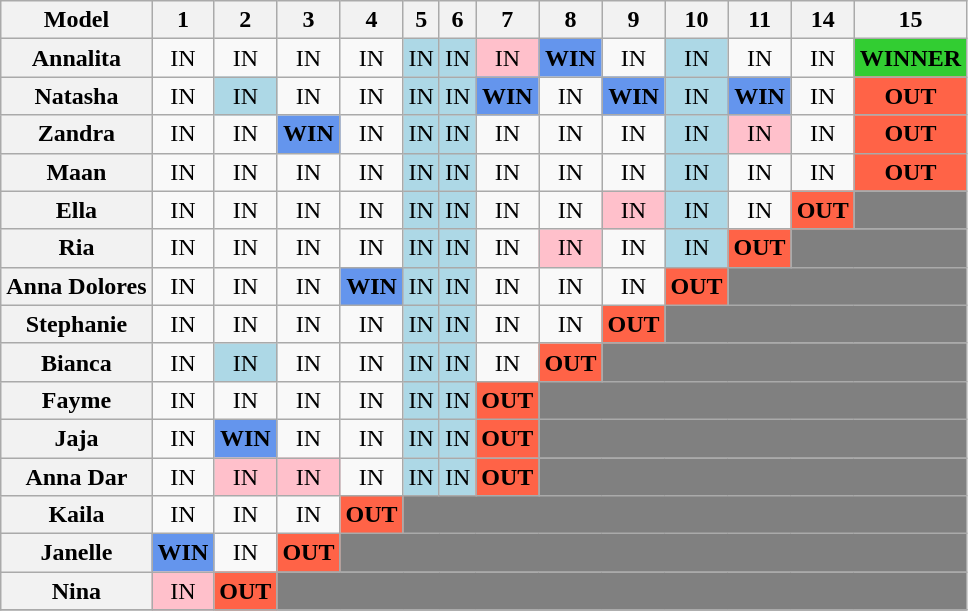<table class="wikitable" style="text-align:center">
<tr>
<th>Model</th>
<th>1</th>
<th>2</th>
<th>3</th>
<th>4</th>
<th>5</th>
<th>6</th>
<th>7</th>
<th>8</th>
<th>9</th>
<th>10</th>
<th>11</th>
<th>14</th>
<th>15</th>
</tr>
<tr>
<th>Annalita</th>
<td>IN</td>
<td>IN</td>
<td>IN</td>
<td>IN</td>
<td style="background:lightblue;">IN</td>
<td style="background:lightblue;">IN</td>
<td style="background:pink;">IN</td>
<td style="background:cornflowerblue;"><strong>WIN</strong></td>
<td>IN</td>
<td style="background:lightblue;">IN</td>
<td>IN</td>
<td>IN</td>
<td style="background:limegreen;"><strong>WINNER</strong></td>
</tr>
<tr>
<th>Natasha</th>
<td>IN</td>
<td style="background:lightblue;">IN</td>
<td>IN</td>
<td>IN</td>
<td style="background:lightblue;">IN</td>
<td style="background:lightblue;">IN</td>
<td style="background:cornflowerblue;"><strong>WIN</strong></td>
<td>IN</td>
<td style="background:cornflowerblue;"><strong>WIN</strong></td>
<td style="background:lightblue;">IN</td>
<td style="background:cornflowerblue;"><strong>WIN</strong></td>
<td>IN</td>
<td style="background:tomato;"><strong>OUT</strong></td>
</tr>
<tr>
<th>Zandra</th>
<td>IN</td>
<td>IN</td>
<td style="background:cornflowerblue;"><strong>WIN</strong></td>
<td>IN</td>
<td style="background:lightblue;">IN</td>
<td style="background:lightblue;">IN</td>
<td>IN</td>
<td>IN</td>
<td>IN</td>
<td style="background:lightblue;">IN</td>
<td style="background:pink;">IN</td>
<td>IN</td>
<td style="background:tomato;"><strong>OUT</strong></td>
</tr>
<tr>
<th>Maan</th>
<td>IN</td>
<td>IN</td>
<td>IN</td>
<td>IN</td>
<td style="background:lightblue;">IN</td>
<td style="background:lightblue;">IN</td>
<td>IN</td>
<td>IN</td>
<td>IN</td>
<td style="background:lightblue;">IN</td>
<td>IN</td>
<td>IN</td>
<td style="background:tomato;"><strong>OUT</strong></td>
</tr>
<tr>
<th>Ella</th>
<td>IN</td>
<td>IN</td>
<td>IN</td>
<td>IN</td>
<td style="background:lightblue;">IN</td>
<td style="background:lightblue;">IN</td>
<td>IN</td>
<td>IN</td>
<td style="background:pink;">IN</td>
<td style="background:lightblue;">IN</td>
<td>IN</td>
<td style="background:tomato;"><strong>OUT</strong></td>
<td bgcolor="gray" colspan="1"></td>
</tr>
<tr>
<th>Ria</th>
<td>IN</td>
<td>IN</td>
<td>IN</td>
<td>IN</td>
<td style="background:lightblue;">IN</td>
<td style="background:lightblue;">IN</td>
<td>IN</td>
<td style="background:pink;">IN</td>
<td>IN</td>
<td style="background:lightblue;">IN</td>
<td style="background:tomato;"><strong>OUT</strong></td>
<td bgcolor="gray" colspan="2"></td>
</tr>
<tr>
<th>Anna Dolores</th>
<td>IN</td>
<td>IN</td>
<td>IN</td>
<td style="background:cornflowerblue;"><strong>WIN</strong></td>
<td style="background:lightblue;">IN</td>
<td style="background:lightblue;">IN</td>
<td>IN</td>
<td>IN</td>
<td>IN</td>
<td style="background:tomato;"><strong>OUT</strong></td>
<td bgcolor="gray" colspan="3"></td>
</tr>
<tr>
<th>Stephanie</th>
<td>IN</td>
<td>IN</td>
<td>IN</td>
<td>IN</td>
<td style="background:lightblue;">IN</td>
<td style="background:lightblue;">IN</td>
<td>IN</td>
<td>IN</td>
<td style="background:tomato;"><strong>OUT</strong></td>
<td bgcolor="gray" colspan="4"></td>
</tr>
<tr>
<th>Bianca</th>
<td>IN</td>
<td style="background:lightblue;">IN</td>
<td>IN</td>
<td>IN</td>
<td style="background:lightblue;">IN</td>
<td style="background:lightblue;">IN</td>
<td>IN</td>
<td style="background:tomato;"><strong>OUT</strong></td>
<td bgcolor="gray" colspan="5"></td>
</tr>
<tr>
<th>Fayme</th>
<td>IN</td>
<td>IN</td>
<td>IN</td>
<td>IN</td>
<td style="background:lightblue;">IN</td>
<td style="background:lightblue;">IN</td>
<td style="background:tomato;"><strong>OUT</strong></td>
<td bgcolor="gray" colspan="6"></td>
</tr>
<tr>
<th>Jaja</th>
<td>IN</td>
<td style="background:cornflowerblue;"><strong>WIN</strong></td>
<td>IN</td>
<td>IN</td>
<td style="background:lightblue;">IN</td>
<td style="background:lightblue;">IN</td>
<td style="background:tomato;"><strong>OUT</strong></td>
<td bgcolor="gray" colspan="6"></td>
</tr>
<tr>
<th>Anna Dar</th>
<td>IN</td>
<td style="background:pink;">IN</td>
<td style="background:pink;">IN</td>
<td>IN</td>
<td style="background:lightblue;">IN</td>
<td style="background:lightblue;">IN</td>
<td style="background:tomato;"><strong>OUT</strong></td>
<td bgcolor="gray" colspan="6"></td>
</tr>
<tr>
<th>Kaila</th>
<td>IN</td>
<td>IN</td>
<td>IN</td>
<td style="background:tomato;"><strong>OUT</strong></td>
<td bgcolor="gray" colspan="9"></td>
</tr>
<tr>
<th>Janelle</th>
<td style="background:cornflowerblue;"><strong>WIN</strong></td>
<td>IN</td>
<td style="background:tomato;"><strong>OUT</strong></td>
<td bgcolor="gray" colspan="10"></td>
</tr>
<tr>
<th>Nina</th>
<td style="background:pink;">IN</td>
<td style="background:tomato;"><strong>OUT</strong></td>
<td bgcolor="gray" colspan="11"></td>
</tr>
<tr>
</tr>
</table>
